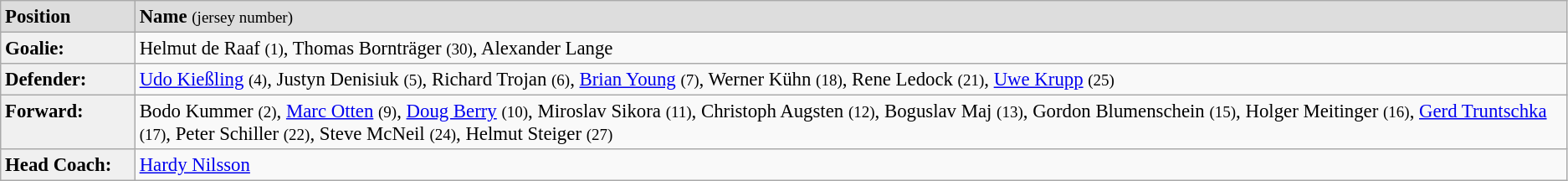<table class="wikitable" style="font-size: 95%;">
<tr bgcolor="#dddddd">
<td width="100" valign="top"><strong>Position</strong></td>
<td><strong>Name</strong> <small>(jersey number)</small></td>
</tr>
<tr>
<td width="100" valign="top" bgcolor="#f0f0f0"><strong>Goalie:</strong></td>
<td>Helmut de Raaf <small>(1)</small>, Thomas Bornträger <small>(30)</small>, Alexander Lange</td>
</tr>
<tr>
<td width="100" valign="top" bgcolor="#f0f0f0"><strong>Defender:</strong></td>
<td><a href='#'>Udo Kießling</a> <small>(4)</small>, Justyn Denisiuk <small>(5)</small>, Richard Trojan <small>(6)</small>, <a href='#'>Brian Young</a> <small>(7)</small>, Werner Kühn <small>(18)</small>, Rene Ledock <small>(21)</small>, <a href='#'>Uwe Krupp</a> <small>(25)</small></td>
</tr>
<tr>
<td width="100" valign="top" bgcolor="#f0f0f0"><strong>Forward:</strong></td>
<td>Bodo Kummer <small>(2)</small>, <a href='#'>Marc Otten</a> <small>(9)</small>, <a href='#'>Doug Berry</a> <small>(10)</small>, Miroslav Sikora <small>(11)</small>, Christoph Augsten <small>(12)</small>, Boguslav Maj <small>(13)</small>, Gordon Blumenschein <small>(15)</small>, Holger Meitinger <small>(16)</small>, <a href='#'>Gerd Truntschka</a> <small>(17)</small>, Peter Schiller <small>(22)</small>, Steve McNeil <small>(24)</small>, Helmut Steiger <small>(27)</small></td>
</tr>
<tr>
<td width="100" valign="top" bgcolor="#f0f0f0"><strong>Head Coach:</strong></td>
<td><a href='#'>Hardy Nilsson</a></td>
</tr>
</table>
